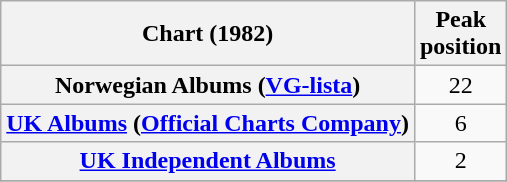<table class="wikitable sortable plainrowheaders" style="text-align:center">
<tr>
<th scope="col">Chart (1982)</th>
<th scope="col">Peak<br>position</th>
</tr>
<tr>
<th scope="row">Norwegian Albums (<a href='#'>VG-lista</a>)</th>
<td>22</td>
</tr>
<tr>
<th scope="row"><a href='#'>UK Albums</a> (<a href='#'>Official Charts Company</a>)</th>
<td>6</td>
</tr>
<tr>
<th scope="row"><a href='#'>UK Independent Albums</a></th>
<td>2</td>
</tr>
<tr>
</tr>
</table>
